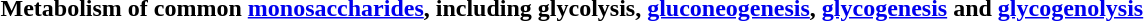<table class="toccolours collapsible collapsed" width="100%" style="text-align:left">
<tr>
<th>Metabolism of common <a href='#'>monosaccharides</a>, including glycolysis, <a href='#'>gluconeogenesis</a>, <a href='#'>glycogenesis</a> and <a href='#'>glycogenolysis</a></th>
</tr>
<tr>
<td></td>
</tr>
</table>
